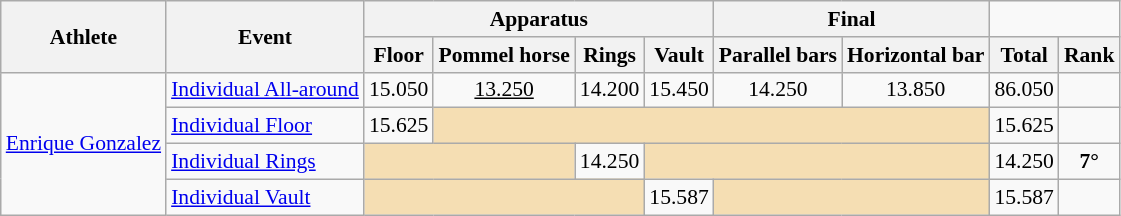<table class="wikitable" style="font-size:90%">
<tr>
<th rowspan="2">Athlete</th>
<th rowspan="2">Event</th>
<th colspan = "4">Apparatus</th>
<th colspan = "2">Final</th>
</tr>
<tr>
<th>Floor</th>
<th>Pommel horse</th>
<th>Rings</th>
<th>Vault</th>
<th>Parallel bars</th>
<th>Horizontal bar</th>
<th>Total</th>
<th>Rank</th>
</tr>
<tr>
<td rowspan=4><a href='#'>Enrique Gonzalez</a></td>
<td><a href='#'>Individual All-around</a></td>
<td align=center>15.050</td>
<td align=center><u>13.250</u></td>
<td align=center>14.200</td>
<td align=center>15.450</td>
<td align=center>14.250</td>
<td align=center>13.850</td>
<td align=center>86.050</td>
<td align=center></td>
</tr>
<tr>
<td><a href='#'>Individual Floor</a></td>
<td align=center>15.625</td>
<td align=center colspan=5 bgcolor=wheat></td>
<td align=center>15.625</td>
<td align=center></td>
</tr>
<tr>
<td><a href='#'>Individual Rings</a></td>
<td align=center colspan=2 bgcolor=wheat></td>
<td align=center>14.250</td>
<td align=center colspan=3 bgcolor=wheat></td>
<td align=center>14.250</td>
<td align=center><strong>7°</strong></td>
</tr>
<tr>
<td><a href='#'>Individual Vault</a></td>
<td align=center colspan=3 bgcolor=wheat></td>
<td align=center>15.587</td>
<td align=center colspan=2 bgcolor=wheat></td>
<td align=center>15.587</td>
<td align=center></td>
</tr>
</table>
